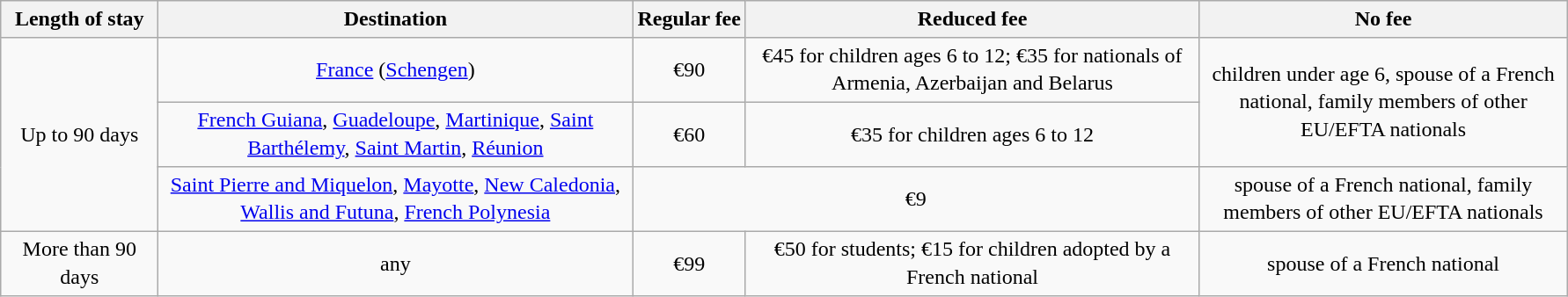<table class="wikitable" style="line-height:1.3; text-align:center">
<tr>
<th>Length of stay</th>
<th>Destination</th>
<th>Regular fee</th>
<th>Reduced fee</th>
<th>No fee</th>
</tr>
<tr>
<td rowspan=3>Up to 90 days</td>
<td><a href='#'>France</a> (<a href='#'>Schengen</a>)</td>
<td>€90</td>
<td style=max-width:21em>€45 for children ages 6 to 12; €35 for nationals of Armenia, Azerbaijan and Belarus</td>
<td rowspan=2 style=max-width:17em>children under age 6, spouse of a French national, family members of other EU/EFTA nationals</td>
</tr>
<tr>
<td style=max-width:22em><a href='#'>French Guiana</a>, <a href='#'>Guadeloupe</a>, <a href='#'>Martinique</a>, <a href='#'>Saint Barthélemy</a>, <a href='#'>Saint Martin</a>, <a href='#'>Réunion</a></td>
<td>€60</td>
<td>€35 for children ages 6 to 12</td>
</tr>
<tr>
<td style=max-width:22em><a href='#'>Saint Pierre and Miquelon</a>, <a href='#'>Mayotte</a>, <a href='#'>New Caledonia</a>, <a href='#'>Wallis and Futuna</a>, <a href='#'>French Polynesia</a></td>
<td colspan=2>€9</td>
<td style=max-width:17em>spouse of a French national, family members of other EU/EFTA nationals</td>
</tr>
<tr>
<td style=max-width:7em>More than 90 days</td>
<td>any</td>
<td>€99</td>
<td style=max-width:21em>€50 for students; €15 for children adopted by a French national</td>
<td>spouse of a French national</td>
</tr>
</table>
